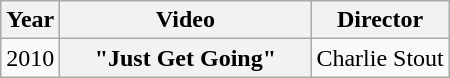<table class="wikitable plainrowheaders">
<tr>
<th>Year</th>
<th style="width:10em;">Video</th>
<th>Director</th>
</tr>
<tr>
<td>2010</td>
<th scope="row">"Just Get Going"</th>
<td>Charlie Stout</td>
</tr>
</table>
